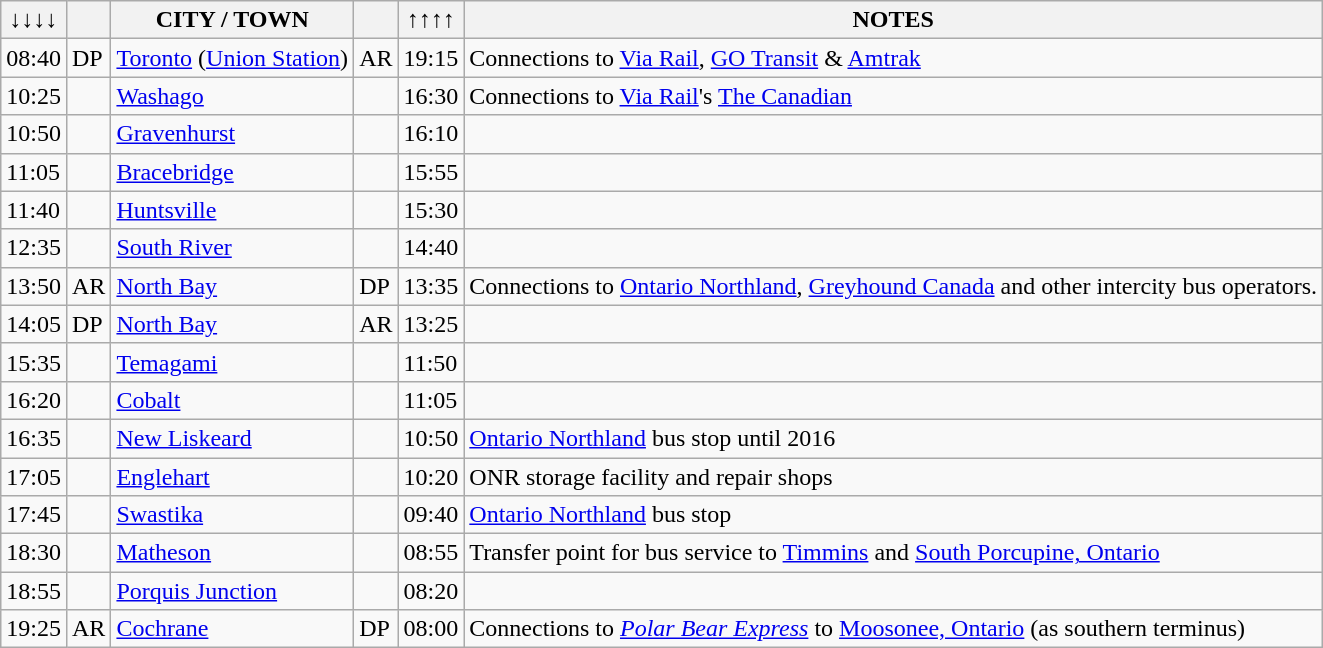<table class="wikitable">
<tr>
<th>↓↓↓↓</th>
<th></th>
<th>CITY / TOWN</th>
<th></th>
<th>↑↑↑↑</th>
<th>NOTES</th>
</tr>
<tr>
<td>08:40</td>
<td>DP</td>
<td><a href='#'>Toronto</a> (<a href='#'>Union Station</a>)</td>
<td>AR</td>
<td>19:15</td>
<td>Connections to <a href='#'>Via Rail</a>, <a href='#'>GO Transit</a> & <a href='#'>Amtrak</a></td>
</tr>
<tr>
<td>10:25</td>
<td></td>
<td><a href='#'>Washago</a></td>
<td></td>
<td>16:30</td>
<td>Connections to <a href='#'>Via Rail</a>'s <a href='#'>The Canadian</a></td>
</tr>
<tr>
<td>10:50</td>
<td></td>
<td><a href='#'>Gravenhurst</a></td>
<td></td>
<td>16:10</td>
<td></td>
</tr>
<tr>
<td>11:05</td>
<td></td>
<td><a href='#'>Bracebridge</a></td>
<td></td>
<td>15:55</td>
<td></td>
</tr>
<tr>
<td>11:40</td>
<td></td>
<td><a href='#'>Huntsville</a></td>
<td></td>
<td>15:30</td>
<td></td>
</tr>
<tr>
<td>12:35</td>
<td></td>
<td><a href='#'>South River</a></td>
<td></td>
<td>14:40</td>
<td></td>
</tr>
<tr>
<td>13:50</td>
<td>AR</td>
<td><a href='#'>North Bay</a></td>
<td>DP</td>
<td>13:35</td>
<td>Connections to <a href='#'>Ontario Northland</a>, <a href='#'>Greyhound Canada</a> and other intercity bus operators.</td>
</tr>
<tr>
<td>14:05</td>
<td>DP</td>
<td><a href='#'>North Bay</a></td>
<td>AR</td>
<td>13:25</td>
<td></td>
</tr>
<tr>
<td>15:35</td>
<td></td>
<td><a href='#'>Temagami</a></td>
<td></td>
<td>11:50</td>
<td></td>
</tr>
<tr>
<td>16:20</td>
<td></td>
<td><a href='#'>Cobalt</a></td>
<td></td>
<td>11:05</td>
<td></td>
</tr>
<tr>
<td>16:35</td>
<td></td>
<td><a href='#'>New Liskeard</a></td>
<td></td>
<td>10:50</td>
<td><a href='#'>Ontario Northland</a> bus stop until 2016</td>
</tr>
<tr>
<td>17:05</td>
<td></td>
<td><a href='#'>Englehart</a></td>
<td></td>
<td>10:20</td>
<td>ONR storage facility and repair shops</td>
</tr>
<tr>
<td>17:45</td>
<td></td>
<td><a href='#'>Swastika</a></td>
<td></td>
<td>09:40</td>
<td><a href='#'>Ontario Northland</a> bus stop</td>
</tr>
<tr>
<td>18:30</td>
<td></td>
<td><a href='#'>Matheson</a></td>
<td></td>
<td>08:55</td>
<td>Transfer point for bus service to <a href='#'>Timmins</a> and <a href='#'>South Porcupine, Ontario</a></td>
</tr>
<tr>
<td>18:55</td>
<td></td>
<td><a href='#'>Porquis Junction</a></td>
<td></td>
<td>08:20</td>
<td></td>
</tr>
<tr>
<td>19:25</td>
<td>AR</td>
<td><a href='#'>Cochrane</a></td>
<td>DP</td>
<td>08:00</td>
<td>Connections to <em><a href='#'>Polar Bear Express</a></em> to <a href='#'>Moosonee, Ontario</a> (as southern terminus)</td>
</tr>
</table>
